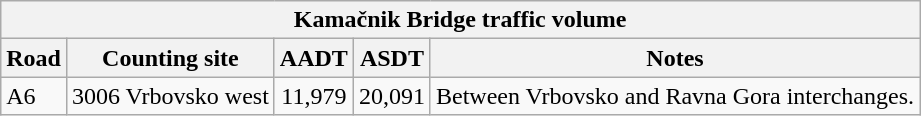<table class="wikitable">
<tr>
<td colspan=5 style="background:#f2f2f2;" align=center style=margin-top:15><strong>Kamačnik Bridge traffic volume</strong></td>
</tr>
<tr>
<td align=center style="background:#f2f2f2;"><strong>Road</strong></td>
<td align=center style="background:#f2f2f2;"><strong>Counting site</strong></td>
<td align=center style="background:#f2f2f2;"><strong>AADT</strong></td>
<td align=center style="background:#f2f2f2;"><strong>ASDT</strong></td>
<td align=center style="background:#f2f2f2;"><strong>Notes</strong></td>
</tr>
<tr>
<td> A6</td>
<td>3006 Vrbovsko west</td>
<td align=center>11,979</td>
<td align=center>20,091</td>
<td>Between Vrbovsko and Ravna Gora interchanges.</td>
</tr>
</table>
